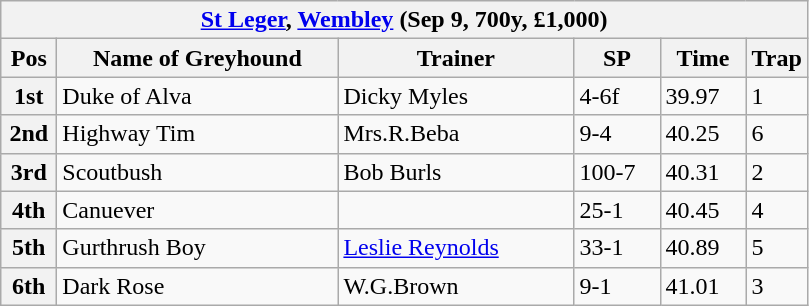<table class="wikitable">
<tr>
<th colspan="6"><a href='#'>St Leger</a>, <a href='#'>Wembley</a> (Sep 9, 700y, £1,000)</th>
</tr>
<tr>
<th width=30>Pos</th>
<th width=180>Name of Greyhound</th>
<th width=150>Trainer</th>
<th width=50>SP</th>
<th width=50>Time</th>
<th width=30>Trap</th>
</tr>
<tr>
<th>1st</th>
<td>Duke of Alva</td>
<td>Dicky Myles</td>
<td>4-6f</td>
<td>39.97</td>
<td>1</td>
</tr>
<tr>
<th>2nd</th>
<td>Highway Tim</td>
<td>Mrs.R.Beba</td>
<td>9-4</td>
<td>40.25</td>
<td>6</td>
</tr>
<tr>
<th>3rd</th>
<td>Scoutbush</td>
<td>Bob Burls</td>
<td>100-7</td>
<td>40.31</td>
<td>2</td>
</tr>
<tr>
<th>4th</th>
<td>Canuever</td>
<td></td>
<td>25-1</td>
<td>40.45</td>
<td>4</td>
</tr>
<tr>
<th>5th</th>
<td>Gurthrush Boy</td>
<td><a href='#'>Leslie Reynolds</a></td>
<td>33-1</td>
<td>40.89</td>
<td>5</td>
</tr>
<tr>
<th>6th</th>
<td>Dark Rose</td>
<td>W.G.Brown</td>
<td>9-1</td>
<td>41.01</td>
<td>3</td>
</tr>
</table>
